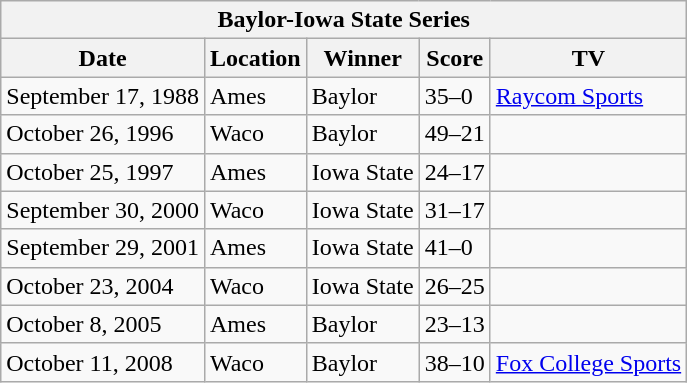<table class="wikitable sortable collapsible collapsed">
<tr>
<th colspan=5>Baylor-Iowa State Series</th>
</tr>
<tr>
<th>Date</th>
<th>Location</th>
<th>Winner</th>
<th>Score</th>
<th>TV</th>
</tr>
<tr>
<td>September 17, 1988</td>
<td>Ames</td>
<td>Baylor</td>
<td>35–0</td>
<td><a href='#'>Raycom Sports</a></td>
</tr>
<tr>
<td>October 26, 1996</td>
<td>Waco</td>
<td>Baylor</td>
<td>49–21</td>
<td></td>
</tr>
<tr>
<td>October 25, 1997</td>
<td>Ames</td>
<td>Iowa State</td>
<td>24–17</td>
<td></td>
</tr>
<tr>
<td>September 30, 2000</td>
<td>Waco</td>
<td>Iowa State</td>
<td>31–17</td>
<td></td>
</tr>
<tr>
<td>September 29, 2001</td>
<td>Ames</td>
<td>Iowa State</td>
<td>41–0</td>
<td></td>
</tr>
<tr>
<td>October 23, 2004</td>
<td>Waco</td>
<td>Iowa State</td>
<td>26–25</td>
<td></td>
</tr>
<tr>
<td>October 8, 2005</td>
<td>Ames</td>
<td>Baylor</td>
<td>23–13</td>
<td></td>
</tr>
<tr>
<td>October 11, 2008</td>
<td>Waco</td>
<td>Baylor</td>
<td>38–10</td>
<td><a href='#'>Fox College Sports</a></td>
</tr>
</table>
